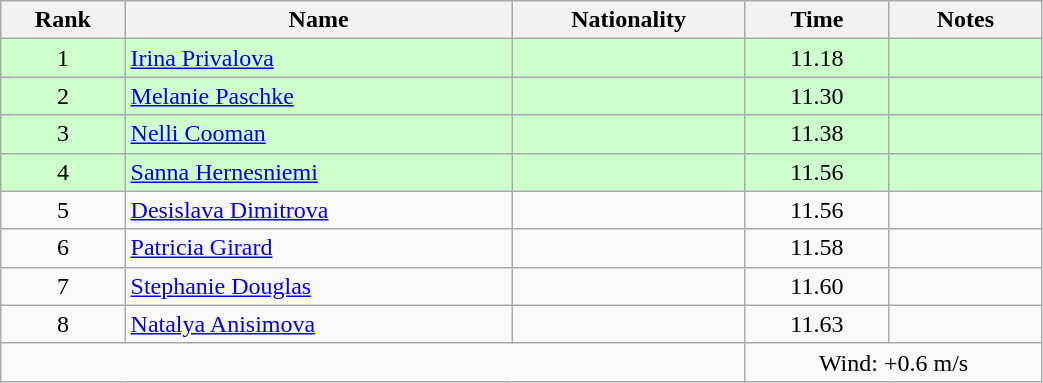<table class="wikitable sortable" style="text-align:center;width: 55%">
<tr>
<th>Rank</th>
<th>Name</th>
<th>Nationality</th>
<th>Time</th>
<th>Notes</th>
</tr>
<tr bgcolor=ccffcc>
<td>1</td>
<td align=left><a href='#'>Irina Privalova</a></td>
<td align=left></td>
<td>11.18</td>
<td></td>
</tr>
<tr bgcolor=ccffcc>
<td>2</td>
<td align=left><a href='#'>Melanie Paschke</a></td>
<td align=left></td>
<td>11.30</td>
<td></td>
</tr>
<tr bgcolor=ccffcc>
<td>3</td>
<td align=left><a href='#'>Nelli Cooman</a></td>
<td align=left></td>
<td>11.38</td>
<td></td>
</tr>
<tr bgcolor=ccffcc>
<td>4</td>
<td align=left><a href='#'>Sanna Hernesniemi</a></td>
<td align=left></td>
<td>11.56</td>
<td></td>
</tr>
<tr>
<td>5</td>
<td align=left><a href='#'>Desislava Dimitrova</a></td>
<td align=left></td>
<td>11.56</td>
<td></td>
</tr>
<tr>
<td>6</td>
<td align=left><a href='#'>Patricia Girard</a></td>
<td align=left></td>
<td>11.58</td>
<td></td>
</tr>
<tr>
<td>7</td>
<td align=left><a href='#'>Stephanie Douglas</a></td>
<td align=left></td>
<td>11.60</td>
<td></td>
</tr>
<tr>
<td>8</td>
<td align=left><a href='#'>Natalya Anisimova</a></td>
<td align=left></td>
<td>11.63</td>
<td></td>
</tr>
<tr>
<td colspan="3"></td>
<td colspan="2">Wind: +0.6 m/s</td>
</tr>
</table>
